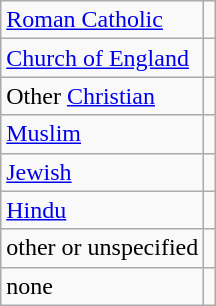<table class="wikitable">
<tr>
<td><a href='#'>Roman Catholic</a></td>
<td></td>
</tr>
<tr>
<td><a href='#'>Church of England</a></td>
<td></td>
</tr>
<tr>
<td>Other <a href='#'>Christian</a></td>
<td></td>
</tr>
<tr>
<td><a href='#'>Muslim</a></td>
<td></td>
</tr>
<tr>
<td><a href='#'>Jewish</a></td>
<td></td>
</tr>
<tr>
<td><a href='#'>Hindu</a></td>
<td></td>
</tr>
<tr>
<td>other or unspecified</td>
<td></td>
</tr>
<tr>
<td>none</td>
<td></td>
</tr>
</table>
